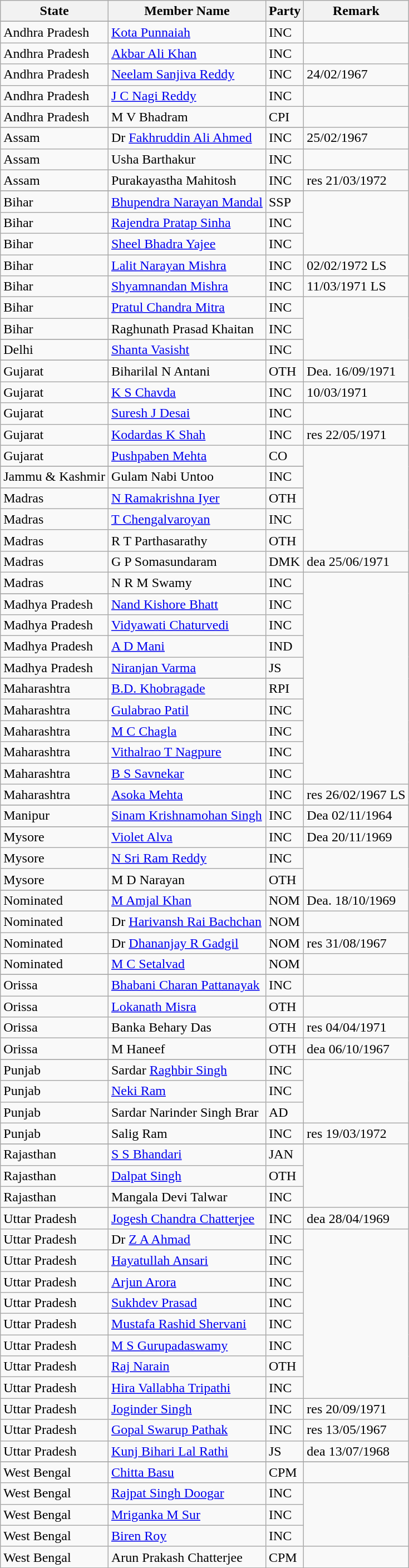<table class="wikitable sortable">
<tr>
<th>State</th>
<th>Member Name</th>
<th>Party</th>
<th>Remark</th>
</tr>
<tr>
</tr>
<tr>
<td>Andhra Pradesh</td>
<td><a href='#'>Kota Punnaiah</a></td>
<td>INC</td>
<td></td>
</tr>
<tr>
<td>Andhra Pradesh</td>
<td><a href='#'>Akbar Ali Khan</a></td>
<td>INC</td>
<td></td>
</tr>
<tr>
<td>Andhra Pradesh</td>
<td><a href='#'>Neelam Sanjiva Reddy</a></td>
<td>INC</td>
<td>24/02/1967</td>
</tr>
<tr>
<td>Andhra Pradesh</td>
<td><a href='#'>J C Nagi Reddy</a></td>
<td>INC</td>
<td></td>
</tr>
<tr>
<td>Andhra Pradesh</td>
<td>M V Bhadram</td>
<td>CPI</td>
</tr>
<tr>
</tr>
<tr>
<td>Assam</td>
<td>Dr <a href='#'>Fakhruddin Ali Ahmed</a></td>
<td>INC</td>
<td>25/02/1967</td>
</tr>
<tr>
<td>Assam</td>
<td>Usha Barthakur</td>
<td>INC</td>
</tr>
<tr>
<td>Assam</td>
<td>Purakayastha  Mahitosh</td>
<td>INC</td>
<td>res 21/03/1972</td>
</tr>
<tr>
</tr>
<tr>
<td>Bihar</td>
<td><a href='#'>Bhupendra Narayan Mandal</a></td>
<td>SSP</td>
</tr>
<tr>
<td>Bihar</td>
<td><a href='#'>Rajendra Pratap Sinha</a></td>
<td>INC</td>
</tr>
<tr>
<td>Bihar</td>
<td><a href='#'>Sheel Bhadra Yajee</a></td>
<td>INC</td>
</tr>
<tr>
<td>Bihar</td>
<td><a href='#'>Lalit Narayan Mishra</a></td>
<td>INC</td>
<td>02/02/1972 LS</td>
</tr>
<tr>
<td>Bihar</td>
<td><a href='#'>Shyamnandan Mishra</a></td>
<td>INC</td>
<td>11/03/1971 LS</td>
</tr>
<tr>
<td>Bihar</td>
<td><a href='#'>Pratul Chandra Mitra</a></td>
<td>INC</td>
</tr>
<tr>
<td>Bihar</td>
<td>Raghunath Prasad Khaitan</td>
<td>INC</td>
</tr>
<tr>
</tr>
<tr>
<td>Delhi</td>
<td><a href='#'>Shanta Vasisht</a></td>
<td>INC</td>
</tr>
<tr>
</tr>
<tr>
<td>Gujarat</td>
<td>Biharilal N Antani</td>
<td>OTH</td>
<td>Dea. 16/09/1971</td>
</tr>
<tr>
<td>Gujarat</td>
<td><a href='#'>K S Chavda</a></td>
<td>INC</td>
<td>10/03/1971</td>
</tr>
<tr>
<td>Gujarat</td>
<td><a href='#'>Suresh J Desai</a></td>
<td>INC</td>
</tr>
<tr>
<td>Gujarat</td>
<td><a href='#'>Kodardas K Shah</a></td>
<td>INC</td>
<td>res 22/05/1971</td>
</tr>
<tr>
<td>Gujarat</td>
<td><a href='#'>Pushpaben Mehta</a></td>
<td>CO</td>
</tr>
<tr>
</tr>
<tr>
<td>Jammu & Kashmir</td>
<td>Gulam Nabi Untoo</td>
<td>INC</td>
</tr>
<tr>
</tr>
<tr>
<td>Madras</td>
<td><a href='#'>N Ramakrishna Iyer</a></td>
<td>OTH</td>
</tr>
<tr>
<td>Madras</td>
<td><a href='#'>T Chengalvaroyan</a></td>
<td>INC</td>
</tr>
<tr>
<td>Madras</td>
<td>R T Parthasarathy</td>
<td>OTH</td>
</tr>
<tr>
<td>Madras</td>
<td>G P Somasundaram</td>
<td>DMK</td>
<td>dea 25/06/1971</td>
</tr>
<tr>
<td>Madras</td>
<td>N R M Swamy</td>
<td>INC</td>
</tr>
<tr>
</tr>
<tr>
<td>Madhya Pradesh</td>
<td><a href='#'>Nand Kishore Bhatt</a></td>
<td>INC</td>
</tr>
<tr>
<td>Madhya Pradesh</td>
<td><a href='#'>Vidyawati Chaturvedi</a></td>
<td>INC</td>
</tr>
<tr>
<td>Madhya Pradesh</td>
<td><a href='#'>A D Mani</a></td>
<td>IND</td>
</tr>
<tr>
<td>Madhya Pradesh</td>
<td><a href='#'>Niranjan Varma</a></td>
<td>JS</td>
</tr>
<tr>
</tr>
<tr>
<td>Maharashtra</td>
<td><a href='#'>B.D. Khobragade</a></td>
<td>RPI</td>
</tr>
<tr>
<td>Maharashtra</td>
<td><a href='#'>Gulabrao Patil</a></td>
<td>INC</td>
</tr>
<tr>
<td>Maharashtra</td>
<td><a href='#'>M C Chagla</a></td>
<td>INC</td>
</tr>
<tr>
<td>Maharashtra</td>
<td><a href='#'>Vithalrao T Nagpure</a></td>
<td>INC</td>
</tr>
<tr>
<td>Maharashtra</td>
<td><a href='#'>B S Savnekar</a></td>
<td>INC</td>
</tr>
<tr>
<td>Maharashtra</td>
<td><a href='#'>Asoka Mehta</a></td>
<td>INC</td>
<td>res 26/02/1967 LS</td>
</tr>
<tr>
</tr>
<tr>
<td>Manipur</td>
<td><a href='#'>Sinam Krishnamohan Singh</a></td>
<td>INC</td>
<td>Dea 02/11/1964</td>
</tr>
<tr>
</tr>
<tr>
<td>Mysore</td>
<td><a href='#'>Violet Alva</a></td>
<td>INC</td>
<td>Dea 20/11/1969</td>
</tr>
<tr>
<td>Mysore</td>
<td><a href='#'>N Sri Ram Reddy</a></td>
<td>INC</td>
</tr>
<tr>
<td>Mysore</td>
<td>M D Narayan</td>
<td>OTH</td>
</tr>
<tr>
</tr>
<tr>
<td>Nominated</td>
<td><a href='#'>M Amjal Khan</a></td>
<td>NOM</td>
<td>Dea. 18/10/1969</td>
</tr>
<tr>
<td>Nominated</td>
<td>Dr <a href='#'>Harivansh Rai Bachchan</a></td>
<td>NOM</td>
</tr>
<tr>
<td>Nominated</td>
<td>Dr <a href='#'>Dhananjay R Gadgil</a></td>
<td>NOM</td>
<td>res 31/08/1967</td>
</tr>
<tr>
<td>Nominated</td>
<td><a href='#'>M C Setalvad</a></td>
<td>NOM</td>
</tr>
<tr>
</tr>
<tr>
<td>Orissa</td>
<td><a href='#'>Bhabani Charan Pattanayak</a></td>
<td>INC</td>
<td></td>
</tr>
<tr>
<td>Orissa</td>
<td><a href='#'>Lokanath Misra</a></td>
<td>OTH</td>
</tr>
<tr>
<td>Orissa</td>
<td>Banka Behary Das</td>
<td>OTH</td>
<td>res 04/04/1971</td>
</tr>
<tr>
<td>Orissa</td>
<td>M Haneef</td>
<td>OTH</td>
<td>dea 06/10/1967</td>
</tr>
<tr>
</tr>
<tr>
<td>Punjab</td>
<td>Sardar <a href='#'>Raghbir Singh</a></td>
<td>INC</td>
</tr>
<tr>
<td>Punjab</td>
<td><a href='#'>Neki Ram</a></td>
<td>INC</td>
</tr>
<tr>
<td>Punjab</td>
<td>Sardar Narinder Singh Brar</td>
<td>AD</td>
</tr>
<tr>
<td>Punjab</td>
<td>Salig Ram</td>
<td>INC</td>
<td>res 19/03/1972</td>
</tr>
<tr>
</tr>
<tr>
<td>Rajasthan</td>
<td><a href='#'>S S Bhandari</a></td>
<td>JAN</td>
</tr>
<tr>
<td>Rajasthan</td>
<td><a href='#'>Dalpat Singh</a></td>
<td>OTH</td>
</tr>
<tr>
<td>Rajasthan</td>
<td>Mangala Devi Talwar</td>
<td>INC</td>
</tr>
<tr>
</tr>
<tr>
<td>Uttar Pradesh</td>
<td><a href='#'>Jogesh Chandra Chatterjee</a></td>
<td>INC</td>
<td>dea 28/04/1969</td>
</tr>
<tr>
<td>Uttar Pradesh</td>
<td>Dr <a href='#'>Z A Ahmad</a></td>
<td>INC</td>
</tr>
<tr>
<td>Uttar Pradesh</td>
<td><a href='#'>Hayatullah Ansari</a></td>
<td>INC</td>
</tr>
<tr>
<td>Uttar Pradesh</td>
<td><a href='#'>Arjun Arora</a></td>
<td>INC</td>
</tr>
<tr>
<td>Uttar Pradesh</td>
<td><a href='#'>Sukhdev Prasad</a></td>
<td>INC</td>
</tr>
<tr>
<td>Uttar Pradesh</td>
<td><a href='#'>Mustafa Rashid Shervani</a></td>
<td>INC</td>
</tr>
<tr>
<td>Uttar Pradesh</td>
<td><a href='#'>M S Gurupadaswamy</a></td>
<td>INC</td>
</tr>
<tr>
<td>Uttar  Pradesh</td>
<td><a href='#'>Raj Narain</a></td>
<td>OTH</td>
</tr>
<tr>
<td>Uttar Pradesh</td>
<td><a href='#'>Hira Vallabha Tripathi</a></td>
<td>INC</td>
</tr>
<tr>
<td>Uttar Pradesh</td>
<td><a href='#'>Joginder Singh</a></td>
<td>INC</td>
<td>res 20/09/1971</td>
</tr>
<tr>
<td>Uttar Pradesh</td>
<td><a href='#'>Gopal Swarup Pathak</a></td>
<td>INC</td>
<td>res 13/05/1967</td>
</tr>
<tr>
<td>Uttar Pradesh</td>
<td><a href='#'>Kunj Bihari Lal Rathi</a></td>
<td>JS</td>
<td>dea 13/07/1968</td>
</tr>
<tr>
</tr>
<tr>
<td>West Bengal</td>
<td><a href='#'>Chitta Basu</a></td>
<td>CPM</td>
<td></td>
</tr>
<tr>
<td>West Bengal</td>
<td><a href='#'>Rajpat Singh Doogar</a></td>
<td>INC</td>
</tr>
<tr>
<td>West Bengal</td>
<td><a href='#'>Mriganka M Sur</a></td>
<td>INC</td>
</tr>
<tr>
<td>West Bengal</td>
<td><a href='#'>Biren Roy</a></td>
<td>INC</td>
</tr>
<tr>
<td>West Bengal</td>
<td>Arun Prakash Chatterjee</td>
<td>CPM</td>
<td></td>
</tr>
<tr>
</tr>
<tr>
</tr>
</table>
